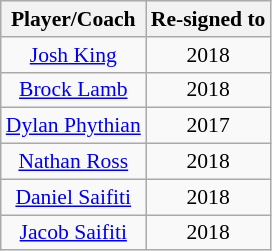<table class="wikitable sortable" style="text-align: center; font-size:90%">
<tr style="background:#efefef;">
<th>Player/Coach</th>
<th>Re-signed to</th>
</tr>
<tr>
<td><a href='#'>Josh King</a></td>
<td>2018</td>
</tr>
<tr>
<td><a href='#'>Brock Lamb</a></td>
<td>2018</td>
</tr>
<tr>
<td><a href='#'>Dylan Phythian</a></td>
<td>2017</td>
</tr>
<tr>
<td><a href='#'>Nathan Ross</a></td>
<td>2018</td>
</tr>
<tr>
<td><a href='#'>Daniel Saifiti</a></td>
<td>2018</td>
</tr>
<tr>
<td><a href='#'>Jacob Saifiti</a></td>
<td>2018</td>
</tr>
</table>
